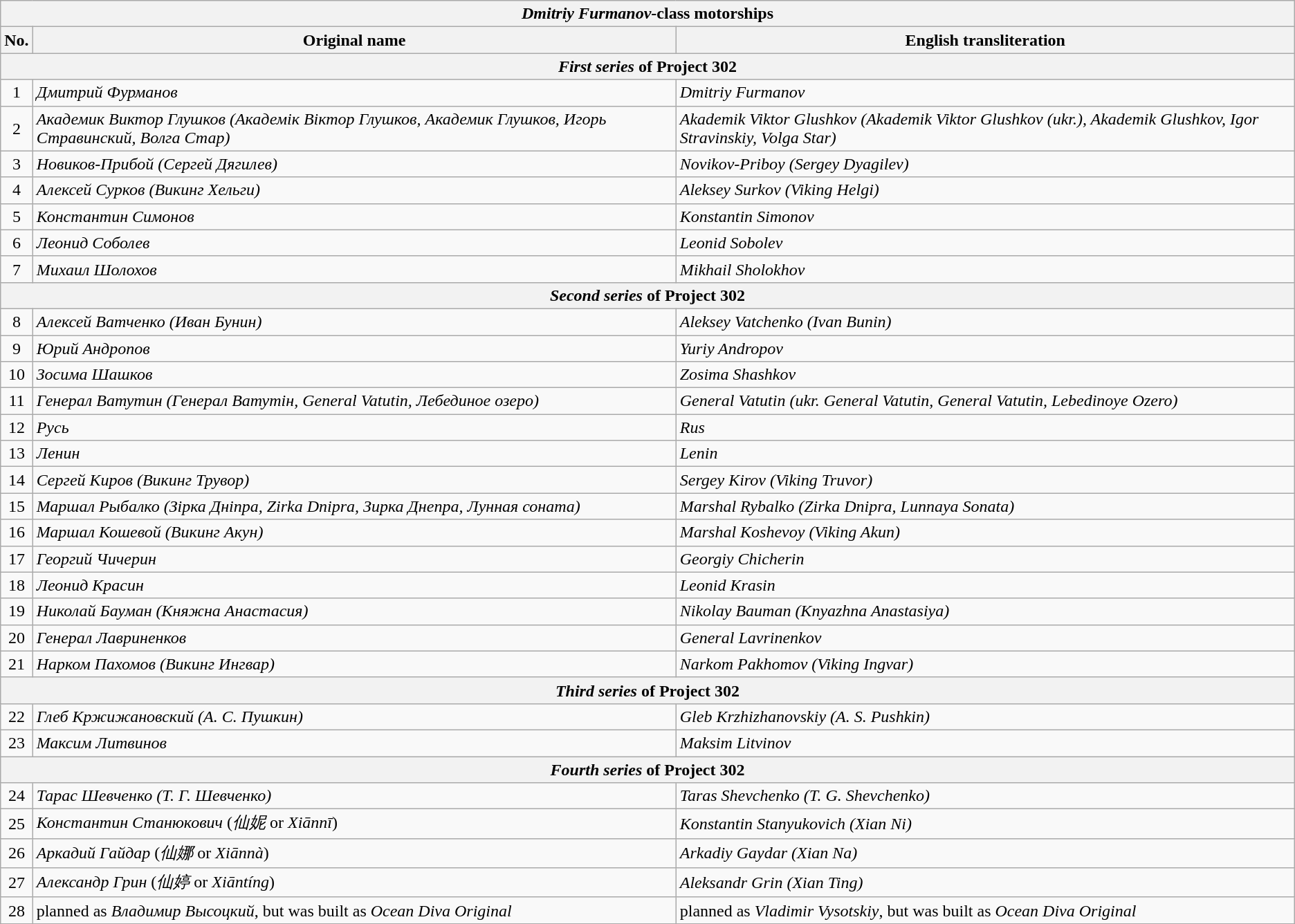<table class="wikitable" style="text-align:center">
<tr>
<th colspan="3" style="text-align:center"><em>Dmitriy Furmanov</em>-class motorships</th>
</tr>
<tr>
<th>No.</th>
<th align=Left>Original name</th>
<th align=Left>English transliteration</th>
</tr>
<tr>
<th colspan="3" style="text-align:center"><em>First series</em> of Project 302</th>
</tr>
<tr>
<td>1</td>
<td align=Left><em>Дмитрий Фурманов</em></td>
<td align=Left><em>Dmitriy Furmanov</em></td>
</tr>
<tr>
<td>2</td>
<td align=Left><em>Академик Виктор Глушков (Академiк Віктор Глушков, Академик Глушков, Игорь Стравинский, Волга Стар)</em></td>
<td align=Left><em>Akademik Viktor Glushkov (Akademik Viktor Glushkov (ukr.), Akademik Glushkov, Igor Stravinskiy, Volga Star)</em></td>
</tr>
<tr>
<td>3</td>
<td align=Left><em>Новиков-Прибой (Сергей Дягилев)</em></td>
<td align=Left><em>Novikov-Priboy (Sergey Dyagilev)</em></td>
</tr>
<tr>
<td>4</td>
<td align=Left><em>Алексей Сурков (Викинг Хельги)</em></td>
<td align=Left><em>Aleksey Surkov (Viking Helgi)</em></td>
</tr>
<tr>
<td>5</td>
<td align=Left><em>Константин Симонов</em></td>
<td align=Left><em>Konstantin Simonov</em></td>
</tr>
<tr>
<td>6</td>
<td align=Left><em>Леонид Соболев</em></td>
<td align=Left><em>Leonid Sobolev</em></td>
</tr>
<tr>
<td>7</td>
<td align=Left><em>Михаил Шолохов</em></td>
<td align=Left><em>Mikhail Sholokhov</em></td>
</tr>
<tr>
<th colspan="3" style="text-align:center"><em>Second series</em> of Project 302</th>
</tr>
<tr>
<td>8</td>
<td align=Left><em>Алексей Ватченко (Иван Бунин)</em></td>
<td align=Left><em>Aleksey Vatchenko (Ivan Bunin)</em></td>
</tr>
<tr>
<td>9</td>
<td align=Left><em>Юрий Андропов</em></td>
<td align=Left><em>Yuriy Andropov</em></td>
</tr>
<tr>
<td>10</td>
<td align=Left><em>Зосима Шашков</em></td>
<td align=Left><em>Zosima Shashkov</em></td>
</tr>
<tr>
<td>11</td>
<td align=Left><em>Генерал Ватутин (Генерал Ватутiн, General Vatutin, Лебединое озеро)</em></td>
<td align=Left><em>General Vatutin (ukr. General Vatutin, General Vatutin, Lebedinoye Ozero)</em></td>
</tr>
<tr>
<td>12</td>
<td align=Left><em>Русь</em></td>
<td align=Left><em>Rus</em></td>
</tr>
<tr>
<td>13</td>
<td align=Left><em>Ленин</em></td>
<td align=Left><em>Lenin</em></td>
</tr>
<tr>
<td>14</td>
<td align=Left><em>Сергей Киров (Викинг Трувор)</em></td>
<td align=Left><em>Sergey Kirov (Viking Truvor)</em></td>
</tr>
<tr>
<td>15</td>
<td align=Left><em>Маршал Рыбалко (Зiрка Днiпра, Zirka Dnipra, Зирка Днепра, Лунная соната)</em></td>
<td align=Left><em>Marshal Rybalko (Zirka Dnipra, Lunnaya Sonata)</em></td>
</tr>
<tr>
<td>16</td>
<td align=Left><em>Маршал Кошевой (Викинг Акун)</em></td>
<td align=Left><em>Marshal Koshevoy (Viking Akun)</em></td>
</tr>
<tr>
<td>17</td>
<td align=Left><em>Георгий Чичерин</em></td>
<td align=Left><em>Georgiy Chicherin</em></td>
</tr>
<tr>
<td>18</td>
<td align=Left><em>Леонид Красин</em></td>
<td align=Left><em>Leonid Krasin</em></td>
</tr>
<tr>
<td>19</td>
<td align=Left><em>Николай Бауман (Княжна Анастасия)</em></td>
<td align=Left><em>Nikolay Bauman (Knyazhna Anastasiya)</em></td>
</tr>
<tr>
<td>20</td>
<td align=Left><em>Генерал Лавриненков</em></td>
<td align=Left><em>General Lavrinenkov</em></td>
</tr>
<tr>
<td>21</td>
<td align=Left><em>Нарком Пахомов (Викинг Ингвар)</em></td>
<td align=Left><em>Narkom Pakhomov (Viking Ingvar)</em></td>
</tr>
<tr>
<th colspan="3" style="text-align:center"><em>Third series</em> of Project 302</th>
</tr>
<tr>
<td>22</td>
<td align=Left><em>Глеб Кржижановский (А. С. Пушкин)</em></td>
<td align=Left><em>Gleb Krzhizhanovskiy (A. S. Pushkin)</em></td>
</tr>
<tr>
<td>23</td>
<td align=Left><em>Максим Литвинов</em></td>
<td align=Left><em>Maksim Litvinov</em></td>
</tr>
<tr>
<th colspan="3" style="text-align:center"><em>Fourth series</em> of Project 302</th>
</tr>
<tr>
<td>24</td>
<td align=Left><em>Тарас Шевченко (Т. Г. Шевченко)</em></td>
<td align=Left><em>Taras Shevchenko (T. G. Shevchenko)</em></td>
</tr>
<tr>
<td>25</td>
<td align=Left><em>Константин Станюкович</em> (<em>仙妮</em> or <em>Xiānnī</em>)</td>
<td align=Left><em>Konstantin Stanyukovich (Xian Ni)</em></td>
</tr>
<tr>
<td>26</td>
<td align=Left><em>Аркадий Гайдар</em> (<em>仙娜</em> or <em>Xiānnà</em>)</td>
<td align=Left><em>Arkadiy Gaydar (Xian Na)</em></td>
</tr>
<tr>
<td>27</td>
<td align=Left><em>Александр Грин</em> (<em>仙婷</em> or <em>Xiāntíng</em>)</td>
<td align=Left><em>Aleksandr Grin (Xian Ting)</em></td>
</tr>
<tr>
<td>28</td>
<td align=Left>planned as <em>Владимир Высоцкий</em>, but was built as <em>Ocean Diva Original</em></td>
<td align=Left>planned as <em>Vladimir Vysotskiy</em>, but was built as <em>Ocean Diva Original</em></td>
</tr>
</table>
